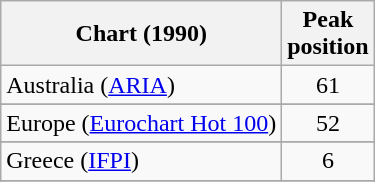<table class="wikitable sortable">
<tr>
<th>Chart (1990)</th>
<th>Peak<br>position</th>
</tr>
<tr>
<td>Australia (<a href='#'>ARIA</a>)</td>
<td align="center">61</td>
</tr>
<tr>
</tr>
<tr>
<td>Europe (<a href='#'>Eurochart Hot 100</a>)</td>
<td align="center">52</td>
</tr>
<tr>
</tr>
<tr>
<td>Greece (<a href='#'>IFPI</a>)</td>
<td align="center">6</td>
</tr>
<tr>
</tr>
<tr>
</tr>
<tr>
</tr>
<tr>
</tr>
<tr>
</tr>
<tr>
</tr>
</table>
